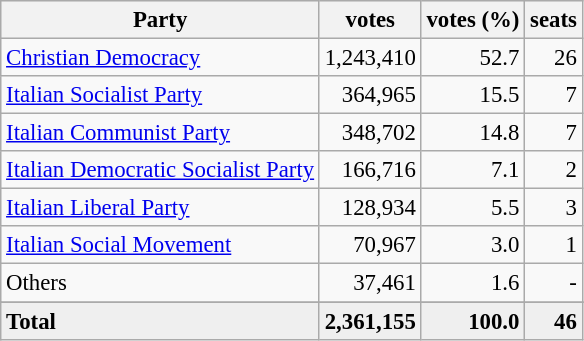<table class="wikitable" style="font-size:95%">
<tr bgcolor="EFEFEF">
<th>Party</th>
<th>votes</th>
<th>votes (%)</th>
<th>seats</th>
</tr>
<tr>
<td><a href='#'>Christian Democracy</a></td>
<td align=right>1,243,410</td>
<td align=right>52.7</td>
<td align=right>26</td>
</tr>
<tr>
<td><a href='#'>Italian Socialist Party</a></td>
<td align=right>364,965</td>
<td align=right>15.5</td>
<td align=right>7</td>
</tr>
<tr>
<td><a href='#'>Italian Communist Party</a></td>
<td align=right>348,702</td>
<td align=right>14.8</td>
<td align=right>7</td>
</tr>
<tr>
<td><a href='#'>Italian Democratic Socialist Party</a></td>
<td align=right>166,716</td>
<td align=right>7.1</td>
<td align=right>2</td>
</tr>
<tr>
<td><a href='#'>Italian Liberal Party</a></td>
<td align=right>128,934</td>
<td align=right>5.5</td>
<td align=right>3</td>
</tr>
<tr>
<td><a href='#'>Italian Social Movement</a></td>
<td align=right>70,967</td>
<td align=right>3.0</td>
<td align=right>1</td>
</tr>
<tr>
<td>Others</td>
<td align=right>37,461</td>
<td align=right>1.6</td>
<td align=right>-</td>
</tr>
<tr>
</tr>
<tr bgcolor="EFEFEF">
<td><strong>Total</strong></td>
<td align=right><strong>2,361,155</strong></td>
<td align=right><strong>100.0</strong></td>
<td align=right><strong>46</strong></td>
</tr>
</table>
